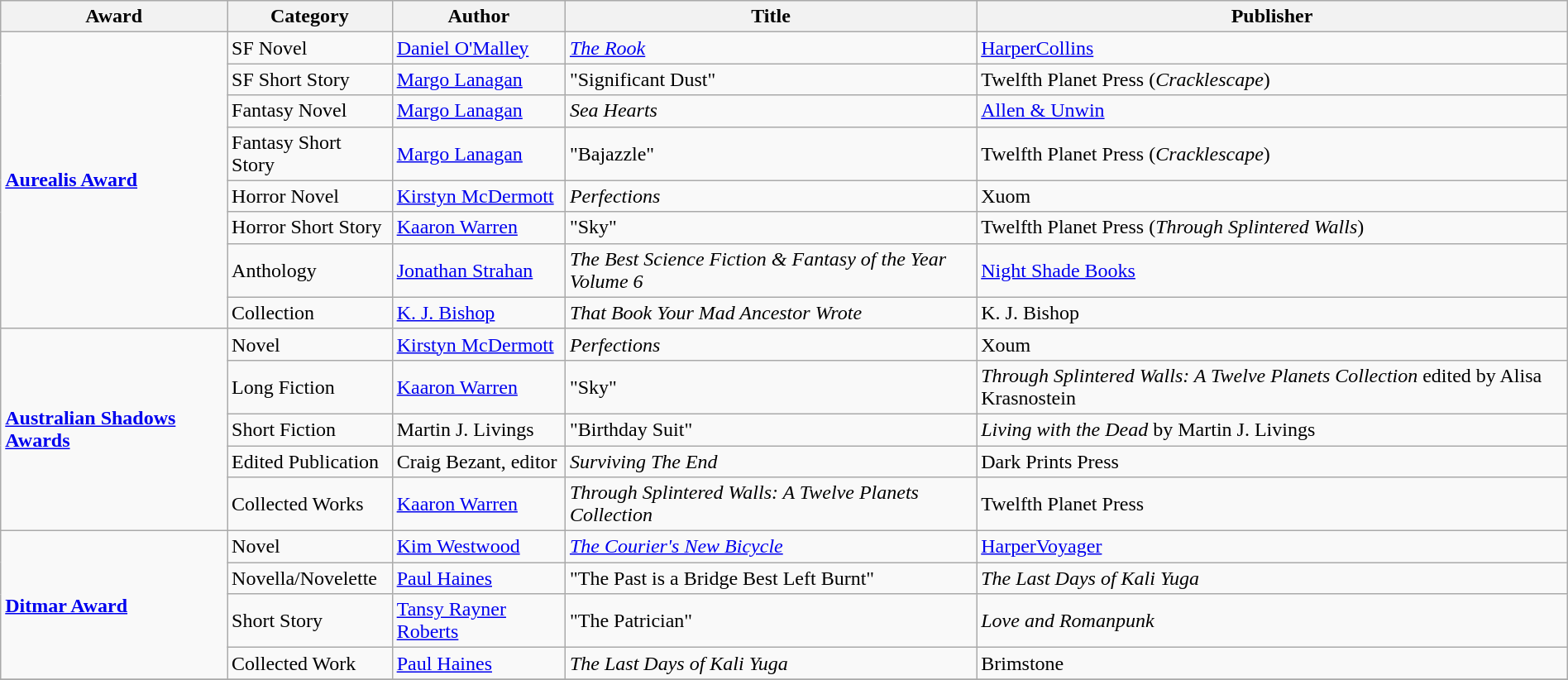<table class="wikitable" width=100%>
<tr>
<th>Award</th>
<th>Category</th>
<th>Author</th>
<th>Title</th>
<th>Publisher</th>
</tr>
<tr>
<td rowspan=8><strong><a href='#'>Aurealis Award</a></strong></td>
<td>SF Novel</td>
<td><a href='#'>Daniel O'Malley</a></td>
<td><em><a href='#'>The Rook</a></em></td>
<td><a href='#'>HarperCollins</a></td>
</tr>
<tr>
<td>SF Short Story</td>
<td><a href='#'>Margo Lanagan</a></td>
<td>"Significant Dust"</td>
<td>Twelfth Planet Press (<em>Cracklescape</em>)</td>
</tr>
<tr>
<td>Fantasy Novel</td>
<td><a href='#'>Margo Lanagan</a></td>
<td><em>Sea Hearts</em></td>
<td><a href='#'>Allen & Unwin</a></td>
</tr>
<tr>
<td>Fantasy Short Story</td>
<td><a href='#'>Margo Lanagan</a></td>
<td>"Bajazzle"</td>
<td>Twelfth Planet Press (<em>Cracklescape</em>)</td>
</tr>
<tr>
<td>Horror Novel</td>
<td><a href='#'>Kirstyn McDermott</a></td>
<td><em>Perfections</em></td>
<td>Xuom</td>
</tr>
<tr>
<td>Horror Short Story</td>
<td><a href='#'>Kaaron Warren</a></td>
<td>"Sky"</td>
<td>Twelfth Planet Press (<em>Through Splintered Walls</em>)</td>
</tr>
<tr>
<td>Anthology</td>
<td><a href='#'>Jonathan Strahan</a></td>
<td><em>The Best Science Fiction & Fantasy of the Year Volume 6</em></td>
<td><a href='#'>Night Shade Books</a></td>
</tr>
<tr>
<td>Collection</td>
<td><a href='#'>K. J. Bishop</a></td>
<td><em>That Book Your Mad Ancestor Wrote</em></td>
<td>K. J. Bishop</td>
</tr>
<tr>
<td rowspan=5><strong><a href='#'>Australian Shadows Awards</a></strong></td>
<td>Novel</td>
<td><a href='#'>Kirstyn McDermott</a></td>
<td><em>Perfections</em></td>
<td>Xoum</td>
</tr>
<tr>
<td>Long Fiction</td>
<td><a href='#'>Kaaron Warren</a></td>
<td>"Sky"</td>
<td><em>Through Splintered Walls: A Twelve Planets Collection</em> edited by 	Alisa Krasnostein</td>
</tr>
<tr>
<td>Short Fiction</td>
<td>Martin J. Livings</td>
<td>"Birthday Suit"</td>
<td><em>Living with the Dead</em> by Martin J. Livings</td>
</tr>
<tr>
<td>Edited Publication</td>
<td>Craig Bezant, editor</td>
<td><em>Surviving The End</em></td>
<td>Dark Prints Press</td>
</tr>
<tr>
<td>Collected Works</td>
<td><a href='#'>Kaaron Warren</a></td>
<td><em>Through Splintered Walls: A Twelve Planets Collection</em></td>
<td>Twelfth Planet Press</td>
</tr>
<tr>
<td rowspan=4><strong><a href='#'>Ditmar Award</a></strong></td>
<td>Novel</td>
<td><a href='#'>Kim Westwood</a></td>
<td><em><a href='#'>The Courier's New Bicycle</a></em></td>
<td><a href='#'>HarperVoyager</a></td>
</tr>
<tr>
<td>Novella/Novelette</td>
<td><a href='#'>Paul Haines</a></td>
<td>"The Past is a Bridge Best Left Burnt"</td>
<td><em>The Last Days of Kali Yuga</em></td>
</tr>
<tr>
<td>Short Story</td>
<td><a href='#'>Tansy Rayner Roberts</a></td>
<td>"The Patrician"</td>
<td><em>Love and Romanpunk</em></td>
</tr>
<tr>
<td>Collected Work</td>
<td><a href='#'>Paul Haines</a></td>
<td><em>The Last Days of Kali Yuga</em></td>
<td>Brimstone</td>
</tr>
<tr>
</tr>
</table>
